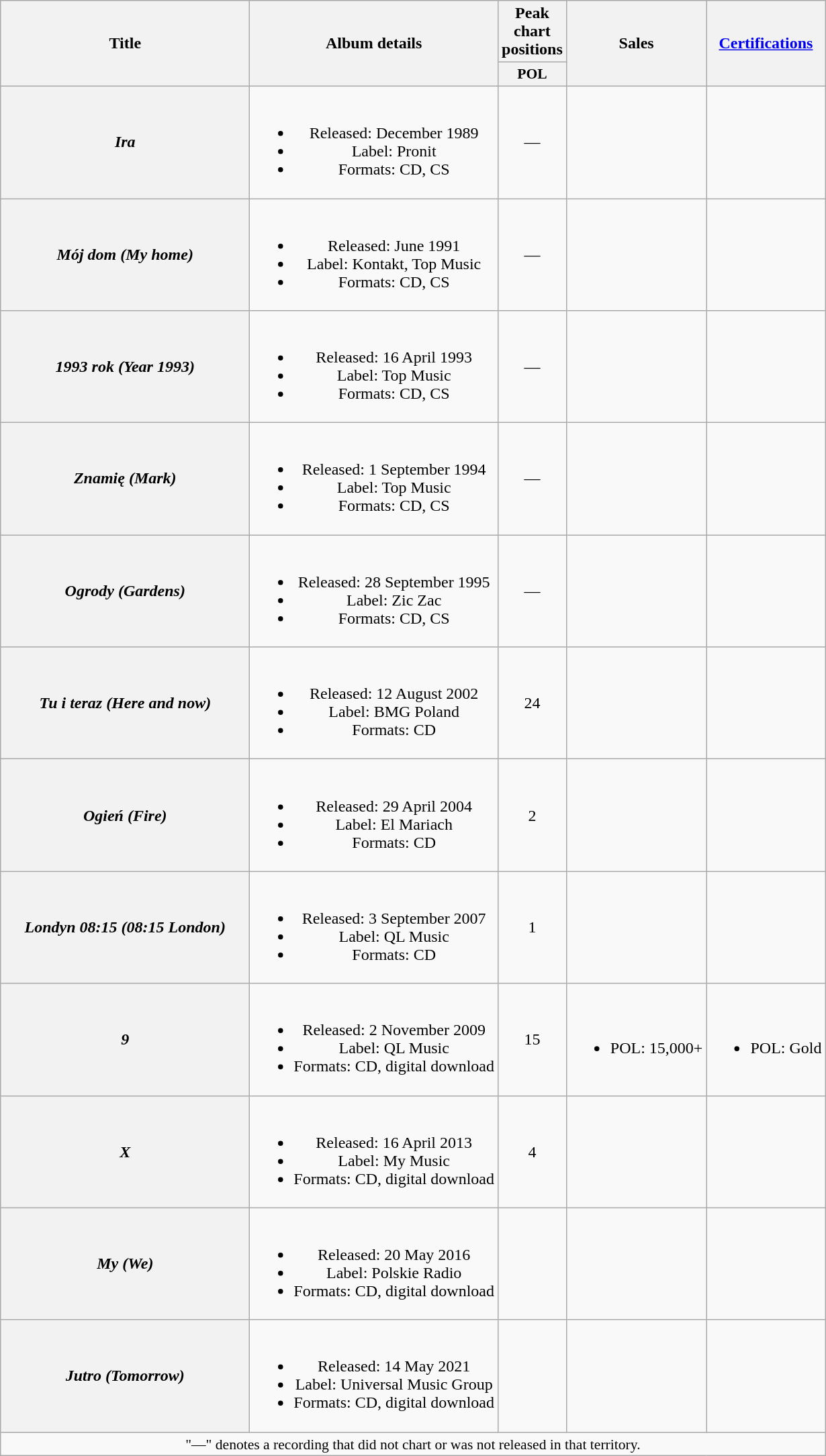<table class="wikitable plainrowheaders" style="text-align:center;">
<tr>
<th scope="col" rowspan="2" style="width:15em;">Title</th>
<th scope="col" rowspan="2">Album details</th>
<th scope="col" colspan="1">Peak chart positions</th>
<th scope="col" rowspan="2">Sales</th>
<th scope="col" rowspan="2"><a href='#'>Certifications</a></th>
</tr>
<tr>
<th scope="col" style="width:3em;font-size:90%;">POL<br></th>
</tr>
<tr>
<th scope="row"><em>Ira</em></th>
<td><br><ul><li>Released: December 1989</li><li>Label: Pronit</li><li>Formats: CD, CS</li></ul></td>
<td>—</td>
<td></td>
<td></td>
</tr>
<tr>
<th scope="row"><em>Mój dom (My home)</em></th>
<td><br><ul><li>Released: June 1991</li><li>Label: Kontakt, Top Music</li><li>Formats: CD, CS</li></ul></td>
<td>—</td>
<td></td>
<td></td>
</tr>
<tr>
<th scope="row"><em>1993 rok (Year 1993)</em></th>
<td><br><ul><li>Released: 16 April 1993</li><li>Label: Top Music</li><li>Formats: CD, CS</li></ul></td>
<td>—</td>
<td></td>
<td></td>
</tr>
<tr>
<th scope="row"><em>Znamię (Mark)</em></th>
<td><br><ul><li>Released: 1 September 1994</li><li>Label: Top Music</li><li>Formats: CD, CS</li></ul></td>
<td>—</td>
<td></td>
<td></td>
</tr>
<tr>
<th scope="row"><em>Ogrody (Gardens)</em></th>
<td><br><ul><li>Released: 28 September 1995</li><li>Label: Zic Zac</li><li>Formats: CD, CS</li></ul></td>
<td>—</td>
<td></td>
<td></td>
</tr>
<tr>
<th scope="row"><em>Tu i teraz (Here and now)</em></th>
<td><br><ul><li>Released: 12 August 2002</li><li>Label: BMG Poland</li><li>Formats: CD</li></ul></td>
<td>24</td>
<td></td>
<td></td>
</tr>
<tr>
<th scope="row"><em>Ogień (Fire)</em></th>
<td><br><ul><li>Released: 29 April 2004</li><li>Label: El Mariach</li><li>Formats: CD</li></ul></td>
<td>2</td>
<td></td>
<td></td>
</tr>
<tr>
<th scope="row"><em>Londyn 08:15 (08:15 London)</em></th>
<td><br><ul><li>Released: 3 September 2007</li><li>Label: QL Music</li><li>Formats: CD</li></ul></td>
<td>1</td>
<td></td>
<td></td>
</tr>
<tr>
<th scope="row"><em>9</em></th>
<td><br><ul><li>Released: 2 November 2009</li><li>Label: QL Music</li><li>Formats: CD, digital download</li></ul></td>
<td>15</td>
<td><br><ul><li>POL: 15,000+</li></ul></td>
<td><br><ul><li>POL: Gold</li></ul></td>
</tr>
<tr>
<th scope="row"><em>X</em></th>
<td><br><ul><li>Released: 16 April 2013</li><li>Label: My Music</li><li>Formats: CD, digital download</li></ul></td>
<td>4</td>
<td></td>
<td></td>
</tr>
<tr>
<th scope="row"><em>My (We)</em></th>
<td><br><ul><li>Released: 20 May 2016</li><li>Label: Polskie Radio</li><li>Formats: CD, digital download</li></ul></td>
<td></td>
<td></td>
<td></td>
</tr>
<tr>
<th scope="row"><em>Jutro (Tomorrow)</em></th>
<td><br><ul><li>Released: 14 May 2021</li><li>Label: Universal Music Group</li><li>Formats: CD, digital download</li></ul></td>
<td></td>
<td></td>
<td></td>
</tr>
<tr>
<td colspan="20" style="font-size:90%">"—" denotes a recording that did not chart or was not released in that territory.</td>
</tr>
</table>
